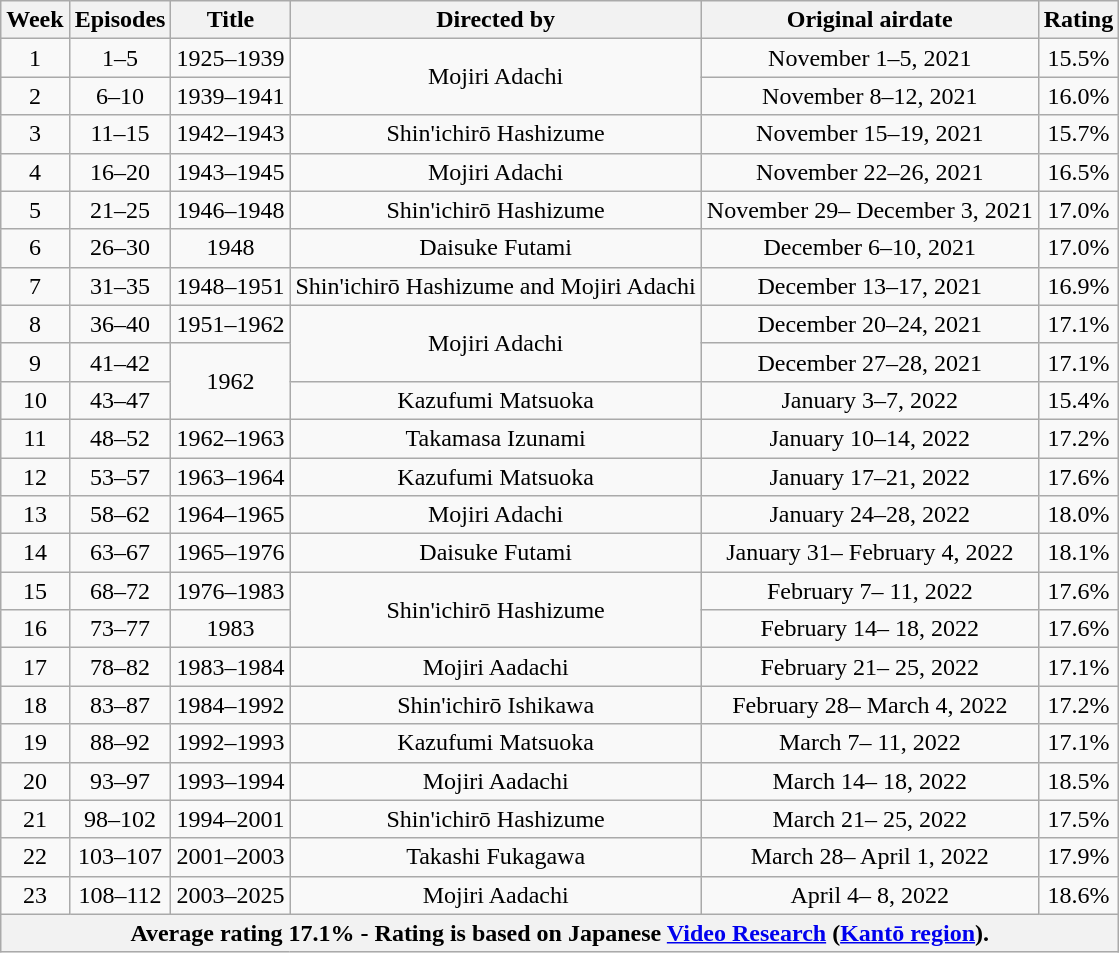<table class="wikitable" style="text-align: center;">
<tr>
<th>Week</th>
<th>Episodes</th>
<th>Title</th>
<th>Directed by</th>
<th>Original airdate</th>
<th>Rating</th>
</tr>
<tr>
<td>1</td>
<td>1–5</td>
<td>1925–1939</td>
<td rowspan="2">Mojiri Adachi</td>
<td>November 1–5, 2021</td>
<td>15.5%</td>
</tr>
<tr>
<td>2</td>
<td>6–10</td>
<td>1939–1941</td>
<td>November 8–12, 2021</td>
<td>16.0%</td>
</tr>
<tr>
<td>3</td>
<td>11–15</td>
<td>1942–1943</td>
<td>Shin'ichirō Hashizume</td>
<td>November 15–19, 2021</td>
<td>15.7%</td>
</tr>
<tr>
<td>4</td>
<td>16–20</td>
<td>1943–1945</td>
<td>Mojiri Adachi</td>
<td>November 22–26, 2021</td>
<td>16.5%</td>
</tr>
<tr>
<td>5</td>
<td>21–25</td>
<td>1946–1948</td>
<td>Shin'ichirō Hashizume</td>
<td>November 29– December 3, 2021</td>
<td>17.0%</td>
</tr>
<tr>
<td>6</td>
<td>26–30</td>
<td>1948</td>
<td>Daisuke Futami</td>
<td>December 6–10, 2021</td>
<td>17.0%</td>
</tr>
<tr>
<td>7</td>
<td>31–35</td>
<td>1948–1951</td>
<td>Shin'ichirō Hashizume and Mojiri Adachi</td>
<td>December 13–17, 2021</td>
<td>16.9%</td>
</tr>
<tr>
<td>8</td>
<td>36–40</td>
<td>1951–1962</td>
<td rowspan="2">Mojiri Adachi</td>
<td>December 20–24, 2021</td>
<td>17.1%</td>
</tr>
<tr>
<td>9</td>
<td>41–42</td>
<td rowspan="2">1962</td>
<td>December 27–28, 2021</td>
<td>17.1%</td>
</tr>
<tr>
<td>10</td>
<td>43–47</td>
<td>Kazufumi Matsuoka</td>
<td>January 3–7, 2022</td>
<td><span>15.4%</span></td>
</tr>
<tr>
<td>11</td>
<td>48–52</td>
<td>1962–1963</td>
<td>Takamasa Izunami</td>
<td>January 10–14, 2022</td>
<td>17.2%</td>
</tr>
<tr>
<td>12</td>
<td>53–57</td>
<td>1963–1964</td>
<td>Kazufumi Matsuoka</td>
<td>January 17–21, 2022</td>
<td>17.6%</td>
</tr>
<tr>
<td>13</td>
<td>58–62</td>
<td>1964–1965</td>
<td>Mojiri Adachi</td>
<td>January 24–28, 2022</td>
<td>18.0%</td>
</tr>
<tr>
<td>14</td>
<td>63–67</td>
<td>1965–1976</td>
<td>Daisuke Futami</td>
<td>January 31– February 4, 2022</td>
<td>18.1%</td>
</tr>
<tr>
<td>15</td>
<td>68–72</td>
<td>1976–1983</td>
<td rowspan="2">Shin'ichirō Hashizume</td>
<td>February 7– 11, 2022</td>
<td>17.6%</td>
</tr>
<tr>
<td>16</td>
<td>73–77</td>
<td>1983</td>
<td>February 14– 18, 2022</td>
<td>17.6%</td>
</tr>
<tr>
<td>17</td>
<td>78–82</td>
<td>1983–1984</td>
<td>Mojiri Aadachi</td>
<td>February 21– 25, 2022</td>
<td>17.1%</td>
</tr>
<tr>
<td>18</td>
<td>83–87</td>
<td>1984–1992</td>
<td>Shin'ichirō Ishikawa</td>
<td>February 28– March 4, 2022</td>
<td>17.2%</td>
</tr>
<tr>
<td>19</td>
<td>88–92</td>
<td>1992–1993</td>
<td>Kazufumi Matsuoka</td>
<td>March 7– 11, 2022</td>
<td>17.1%</td>
</tr>
<tr>
<td>20</td>
<td>93–97</td>
<td>1993–1994</td>
<td>Mojiri Aadachi</td>
<td>March 14– 18, 2022</td>
<td>18.5%</td>
</tr>
<tr>
<td>21</td>
<td>98–102</td>
<td>1994–2001</td>
<td>Shin'ichirō Hashizume</td>
<td>March 21– 25, 2022</td>
<td>17.5%</td>
</tr>
<tr>
<td>22</td>
<td>103–107</td>
<td>2001–2003</td>
<td>Takashi Fukagawa</td>
<td>March 28– April 1, 2022</td>
<td>17.9%</td>
</tr>
<tr>
<td>23</td>
<td>108–112</td>
<td>2003–2025</td>
<td>Mojiri Aadachi</td>
<td>April 4– 8, 2022</td>
<td><span>18.6%</span></td>
</tr>
<tr>
<th colspan="6">Average rating 17.1% - Rating is based on Japanese <a href='#'>Video Research</a> (<a href='#'>Kantō region</a>).</th>
</tr>
</table>
